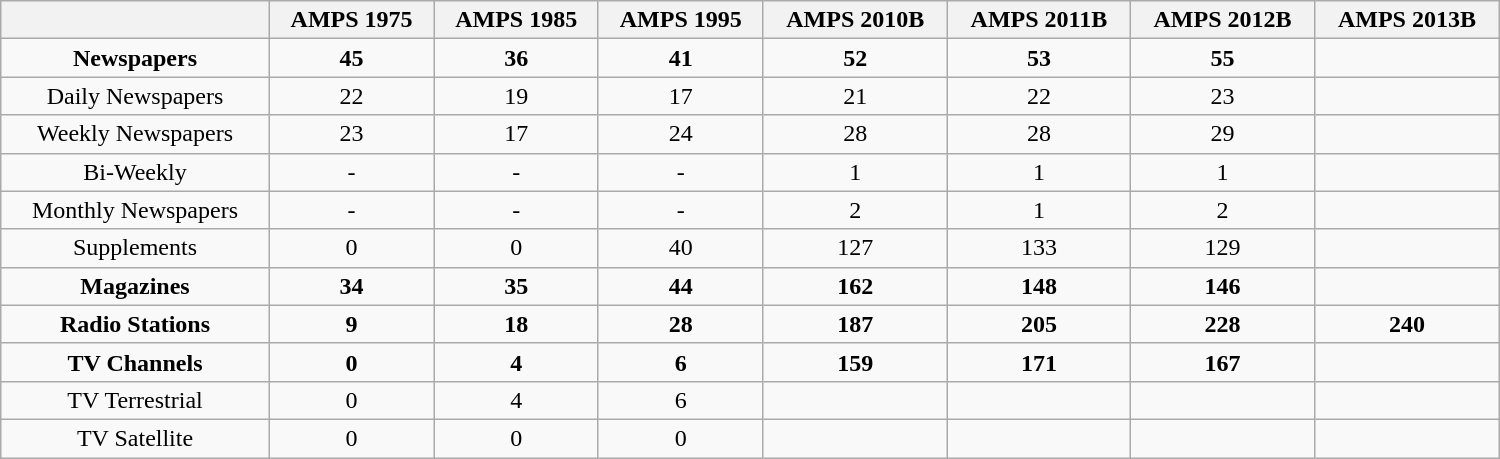<table class="wikitable sortable" style="text-align:center; width:1000px; height:250px;">
<tr>
<th></th>
<th>AMPS 1975</th>
<th>AMPS 1985</th>
<th>AMPS 1995</th>
<th>AMPS 2010B</th>
<th>AMPS 2011B</th>
<th>AMPS 2012B</th>
<th>AMPS 2013B</th>
</tr>
<tr>
<td><strong>Newspapers</strong></td>
<td><strong>45</strong></td>
<td><strong>36</strong></td>
<td><strong>41</strong></td>
<td><strong>52</strong></td>
<td><strong>53</strong></td>
<td><strong>55</strong></td>
<td></td>
</tr>
<tr>
<td>Daily Newspapers</td>
<td>22</td>
<td>19</td>
<td>17</td>
<td>21</td>
<td>22</td>
<td>23</td>
<td></td>
</tr>
<tr>
<td>Weekly Newspapers</td>
<td>23</td>
<td>17</td>
<td>24</td>
<td>28</td>
<td>28</td>
<td>29</td>
<td></td>
</tr>
<tr>
<td>Bi-Weekly</td>
<td>-</td>
<td>-</td>
<td>-</td>
<td>1</td>
<td>1</td>
<td>1</td>
<td></td>
</tr>
<tr>
<td>Monthly Newspapers</td>
<td>-</td>
<td>-</td>
<td>-</td>
<td>2</td>
<td>1</td>
<td>2</td>
<td></td>
</tr>
<tr>
<td>Supplements</td>
<td>0</td>
<td>0</td>
<td>40</td>
<td>127</td>
<td>133</td>
<td>129</td>
<td></td>
</tr>
<tr>
<td><strong>Magazines</strong></td>
<td><strong>34</strong></td>
<td><strong>35</strong></td>
<td><strong>44</strong></td>
<td><strong>162</strong></td>
<td><strong>148</strong></td>
<td><strong>146</strong></td>
<td></td>
</tr>
<tr>
<td><strong>Radio Stations</strong></td>
<td><strong>9</strong></td>
<td><strong>18</strong></td>
<td><strong>28</strong></td>
<td><strong>187</strong></td>
<td><strong>205</strong></td>
<td><strong>228</strong></td>
<td><strong>240</strong></td>
</tr>
<tr>
<td><strong>TV Channels</strong></td>
<td><strong>0</strong></td>
<td><strong>4</strong></td>
<td><strong>6</strong></td>
<td><strong>159</strong></td>
<td><strong>171</strong></td>
<td><strong>167</strong></td>
<td></td>
</tr>
<tr>
<td>TV Terrestrial</td>
<td>0</td>
<td>4</td>
<td>6</td>
<td></td>
<td></td>
<td></td>
<td></td>
</tr>
<tr>
<td>TV Satellite</td>
<td>0</td>
<td>0</td>
<td>0</td>
<td></td>
<td></td>
<td></td>
<td></td>
</tr>
</table>
